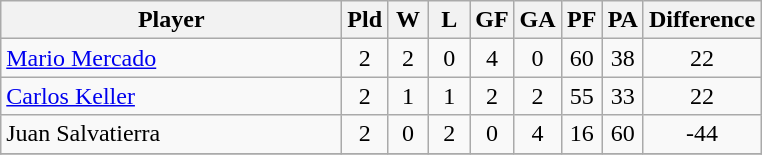<table class=wikitable style="text-align:center">
<tr>
<th width=220>Player</th>
<th width=20>Pld</th>
<th width=20>W</th>
<th width=20>L</th>
<th width=20>GF</th>
<th width=20>GA</th>
<th width=20>PF</th>
<th width=20>PA</th>
<th width=30>Difference</th>
</tr>
<tr>
<td align=left> <a href='#'>Mario Mercado</a></td>
<td>2</td>
<td>2</td>
<td>0</td>
<td>4</td>
<td>0</td>
<td>60</td>
<td>38</td>
<td>22</td>
</tr>
<tr>
<td align=left> <a href='#'>Carlos Keller</a></td>
<td>2</td>
<td>1</td>
<td>1</td>
<td>2</td>
<td>2</td>
<td>55</td>
<td>33</td>
<td>22</td>
</tr>
<tr>
<td align=left> Juan Salvatierra</td>
<td>2</td>
<td>0</td>
<td>2</td>
<td>0</td>
<td>4</td>
<td>16</td>
<td>60</td>
<td>-44</td>
</tr>
<tr>
</tr>
</table>
